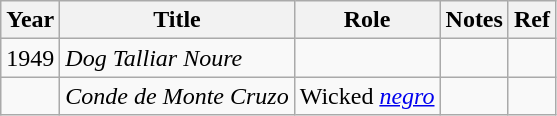<table class="wikitable sortable">
<tr>
<th>Year</th>
<th>Title</th>
<th>Role</th>
<th>Notes</th>
<th>Ref</th>
</tr>
<tr>
<td>1949</td>
<td><em>Dog Talliar Noure</em></td>
<td></td>
<td></td>
<td></td>
</tr>
<tr>
<td></td>
<td><em>Conde de Monte Cruzo</em></td>
<td>Wicked <em><a href='#'>negro</a></em></td>
<td></td>
<td></td>
</tr>
</table>
